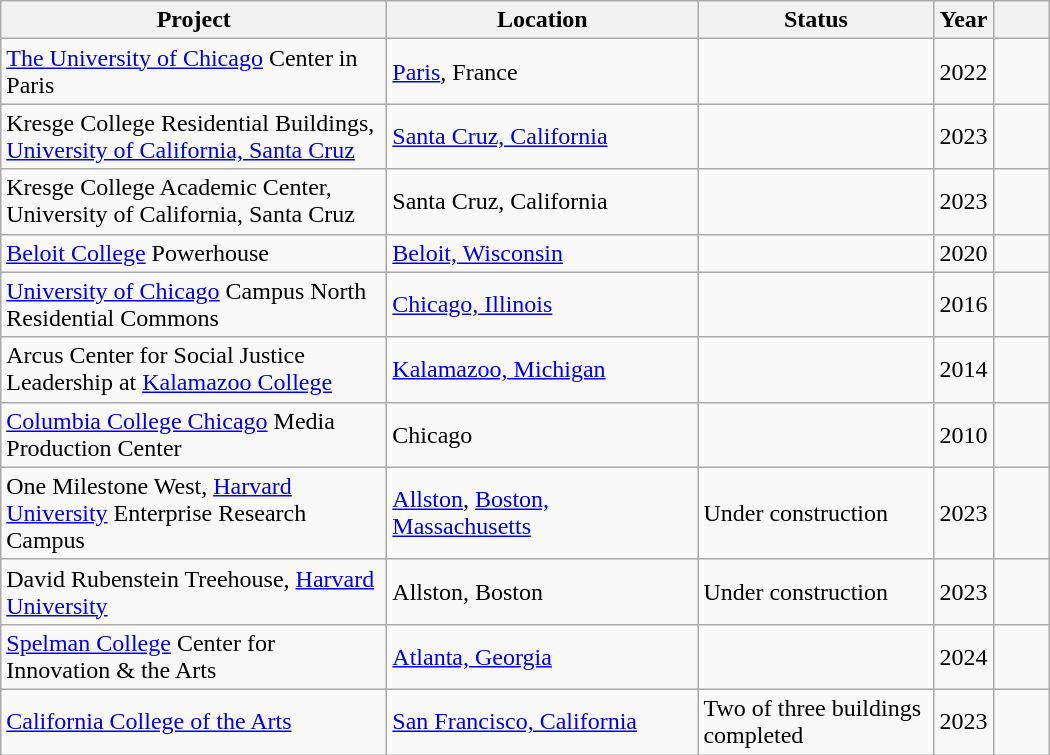<table class="wikitable sortable">
<tr>
<th width="250">Project</th>
<th width="200">Location</th>
<th width="150">Status</th>
<th width="30" align="center">Year</th>
<th width="30"></th>
</tr>
<tr>
<td><a href='#'>The University of Chicago</a> Center in Paris</td>
<td align="left"><a href='#'>Paris</a>, France</td>
<td></td>
<td>2022</td>
<td></td>
</tr>
<tr>
<td>Kresge College Residential Buildings, <a href='#'>University of California, Santa Cruz</a></td>
<td><a href='#'>Santa Cruz, California</a></td>
<td></td>
<td>2023</td>
<td></td>
</tr>
<tr>
<td>Kresge College Academic Center, University of California, Santa Cruz</td>
<td>Santa Cruz, California</td>
<td></td>
<td>2023</td>
<td></td>
</tr>
<tr>
<td><a href='#'>Beloit College</a> Powerhouse</td>
<td align="left"><a href='#'>Beloit, Wisconsin</a></td>
<td></td>
<td>2020</td>
<td></td>
</tr>
<tr>
<td><a href='#'>University of Chicago</a> Campus North Residential Commons</td>
<td align="left"><a href='#'>Chicago, Illinois</a></td>
<td></td>
<td>2016</td>
<td></td>
</tr>
<tr>
<td>Arcus Center for Social Justice Leadership at <a href='#'>Kalamazoo College</a></td>
<td align="left"><a href='#'>Kalamazoo, Michigan</a></td>
<td></td>
<td>2014</td>
<td></td>
</tr>
<tr>
<td><a href='#'>Columbia College Chicago</a> Media Production Center</td>
<td align="left">Chicago</td>
<td></td>
<td>2010</td>
<td></td>
</tr>
<tr>
<td>One Milestone West, <a href='#'>Harvard University</a> Enterprise Research Campus</td>
<td><a href='#'>Allston</a>, <a href='#'>Boston, Massachusetts</a></td>
<td>Under construction</td>
<td>2023</td>
<td></td>
</tr>
<tr>
<td>David Rubenstein Treehouse, <a href='#'>Harvard University</a></td>
<td>Allston, Boston</td>
<td>Under construction</td>
<td>2023</td>
<td></td>
</tr>
<tr>
<td><a href='#'>Spelman College</a> Center for Innovation & the Arts</td>
<td><a href='#'>Atlanta, Georgia</a></td>
<td></td>
<td>2024</td>
<td></td>
</tr>
<tr>
<td><a href='#'>California College of the Arts</a></td>
<td><a href='#'>San Francisco, California</a></td>
<td>Two of three buildings completed</td>
<td>2023</td>
<td></td>
</tr>
</table>
